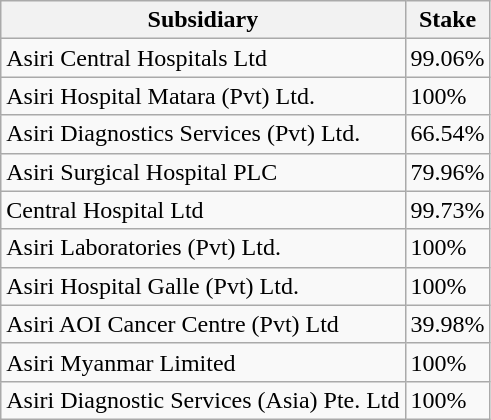<table class="wikitable sortable">
<tr>
<th>Subsidiary</th>
<th>Stake</th>
</tr>
<tr>
<td>Asiri Central Hospitals Ltd</td>
<td>99.06%</td>
</tr>
<tr>
<td>Asiri Hospital Matara (Pvt) Ltd.</td>
<td>100%</td>
</tr>
<tr>
<td>Asiri Diagnostics Services (Pvt) Ltd.</td>
<td>66.54%</td>
</tr>
<tr>
<td>Asiri Surgical Hospital PLC</td>
<td>79.96%</td>
</tr>
<tr>
<td>Central Hospital Ltd</td>
<td>99.73%</td>
</tr>
<tr>
<td>Asiri Laboratories (Pvt) Ltd.</td>
<td>100%</td>
</tr>
<tr>
<td>Asiri Hospital Galle (Pvt) Ltd.</td>
<td>100%</td>
</tr>
<tr>
<td>Asiri AOI Cancer Centre (Pvt) Ltd</td>
<td>39.98%</td>
</tr>
<tr>
<td>Asiri Myanmar Limited</td>
<td>100%</td>
</tr>
<tr>
<td>Asiri Diagnostic Services (Asia) Pte. Ltd</td>
<td>100%</td>
</tr>
</table>
